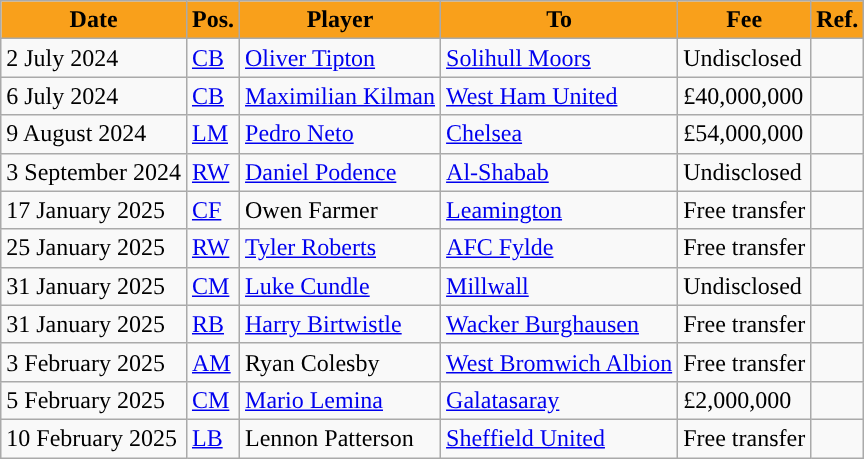<table class="wikitable plainrowheaders sortable">
<tr>
<th style="background:#F9A01B; color:#000000; ">Date</th>
<th style="background:#F9A01B; color:#000000; ">Pos.</th>
<th style="background:#F9A01B; color:#000000; ">Player</th>
<th style="background:#F9A01B; color:#000000; ">To</th>
<th style="background:#F9A01B; color:#000000; ">Fee</th>
<th style="background:#F9A01B; color:#000000; ">Ref.</th>
</tr>
<tr>
<td>2 July 2024</td>
<td><a href='#'>CB</a></td>
<td> <a href='#'>Oliver Tipton</a></td>
<td> <a href='#'>Solihull Moors</a></td>
<td>Undisclosed</td>
<td></td>
</tr>
<tr>
<td>6 July 2024</td>
<td><a href='#'>CB</a></td>
<td> <a href='#'>Maximilian Kilman</a></td>
<td> <a href='#'>West Ham United</a></td>
<td>£40,000,000</td>
<td></td>
</tr>
<tr>
<td>9 August 2024</td>
<td><a href='#'>LM</a></td>
<td> <a href='#'>Pedro Neto</a></td>
<td> <a href='#'>Chelsea</a></td>
<td>£54,000,000</td>
<td></td>
</tr>
<tr>
<td>3 September 2024</td>
<td><a href='#'>RW</a></td>
<td> <a href='#'>Daniel Podence</a></td>
<td> <a href='#'>Al-Shabab</a></td>
<td>Undisclosed</td>
<td></td>
</tr>
<tr>
<td>17 January 2025</td>
<td><a href='#'>CF</a></td>
<td> Owen Farmer</td>
<td> <a href='#'>Leamington</a></td>
<td>Free transfer</td>
<td></td>
</tr>
<tr>
<td>25 January 2025</td>
<td><a href='#'>RW</a></td>
<td> <a href='#'>Tyler Roberts</a></td>
<td> <a href='#'>AFC Fylde</a></td>
<td>Free transfer</td>
<td></td>
</tr>
<tr>
<td>31 January 2025</td>
<td><a href='#'>CM</a></td>
<td> <a href='#'>Luke Cundle</a></td>
<td> <a href='#'>Millwall</a></td>
<td>Undisclosed</td>
<td></td>
</tr>
<tr>
<td>31 January 2025</td>
<td><a href='#'>RB</a></td>
<td> <a href='#'>Harry Birtwistle</a></td>
<td> <a href='#'>Wacker Burghausen</a></td>
<td>Free transfer</td>
<td></td>
</tr>
<tr>
<td>3 February 2025</td>
<td><a href='#'>AM</a></td>
<td> Ryan Colesby</td>
<td> <a href='#'>West Bromwich Albion</a></td>
<td>Free transfer</td>
<td></td>
</tr>
<tr>
<td>5 February 2025</td>
<td><a href='#'>CM</a></td>
<td> <a href='#'>Mario Lemina</a></td>
<td> <a href='#'>Galatasaray</a></td>
<td>£2,000,000</td>
<td></td>
</tr>
<tr>
<td>10 February 2025</td>
<td><a href='#'>LB</a></td>
<td> Lennon Patterson</td>
<td> <a href='#'>Sheffield United</a></td>
<td>Free transfer</td>
<td></td>
</tr>
</table>
